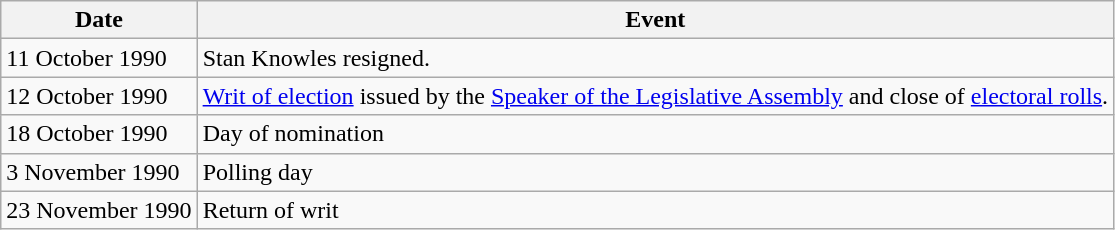<table class="wikitable">
<tr>
<th>Date</th>
<th>Event</th>
</tr>
<tr>
<td>11 October 1990</td>
<td>Stan Knowles resigned.</td>
</tr>
<tr>
<td>12 October 1990</td>
<td><a href='#'>Writ of election</a> issued by the <a href='#'>Speaker of the Legislative Assembly</a> and close of <a href='#'>electoral rolls</a>.</td>
</tr>
<tr>
<td>18 October 1990</td>
<td>Day of nomination</td>
</tr>
<tr>
<td>3 November 1990</td>
<td>Polling day</td>
</tr>
<tr>
<td>23 November 1990</td>
<td>Return of writ</td>
</tr>
</table>
